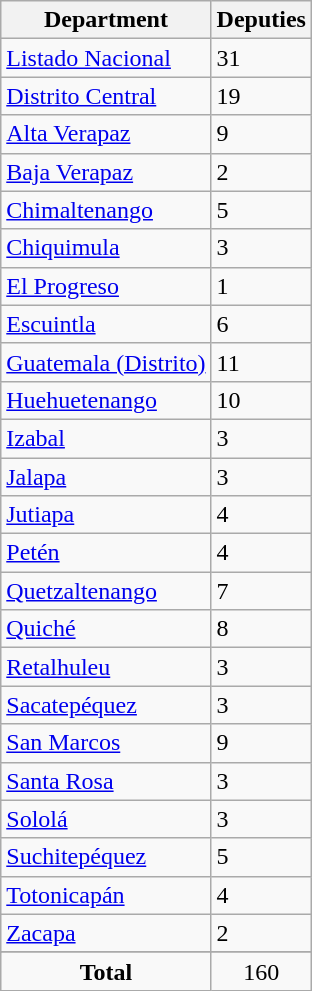<table class = "wikitable">
<tr>
<th>Department</th>
<th>Deputies</th>
</tr>
<tr>
<td><a href='#'>Listado Nacional</a></td>
<td>31</td>
</tr>
<tr>
<td><a href='#'>Distrito Central</a></td>
<td>19</td>
</tr>
<tr>
<td><a href='#'>Alta Verapaz</a></td>
<td>9</td>
</tr>
<tr>
<td><a href='#'>Baja Verapaz</a></td>
<td>2</td>
</tr>
<tr>
<td><a href='#'>Chimaltenango</a></td>
<td>5</td>
</tr>
<tr>
<td><a href='#'>Chiquimula</a></td>
<td>3</td>
</tr>
<tr>
<td><a href='#'>El Progreso</a></td>
<td>1</td>
</tr>
<tr>
<td><a href='#'>Escuintla</a></td>
<td>6</td>
</tr>
<tr>
<td><a href='#'>Guatemala (Distrito)</a></td>
<td>11</td>
</tr>
<tr>
<td><a href='#'>Huehuetenango</a></td>
<td>10</td>
</tr>
<tr>
<td><a href='#'>Izabal</a></td>
<td>3</td>
</tr>
<tr>
<td><a href='#'>Jalapa</a></td>
<td>3</td>
</tr>
<tr>
<td><a href='#'>Jutiapa</a></td>
<td>4</td>
</tr>
<tr>
<td><a href='#'>Petén</a></td>
<td>4</td>
</tr>
<tr>
<td><a href='#'>Quetzaltenango</a></td>
<td>7</td>
</tr>
<tr>
<td><a href='#'>Quiché</a></td>
<td>8</td>
</tr>
<tr>
<td><a href='#'>Retalhuleu</a></td>
<td>3</td>
</tr>
<tr>
<td><a href='#'>Sacatepéquez</a></td>
<td>3</td>
</tr>
<tr>
<td><a href='#'>San Marcos</a></td>
<td>9</td>
</tr>
<tr>
<td><a href='#'>Santa Rosa</a></td>
<td>3</td>
</tr>
<tr>
<td><a href='#'>Sololá</a></td>
<td>3</td>
</tr>
<tr>
<td><a href='#'>Suchitepéquez</a></td>
<td>5</td>
</tr>
<tr>
<td><a href='#'>Totonicapán</a></td>
<td>4</td>
</tr>
<tr>
<td><a href='#'>Zacapa</a></td>
<td>2</td>
</tr>
<tr>
</tr>
<tr>
<td align="center"><strong>Total</strong></td>
<td align="center">160</td>
</tr>
</table>
